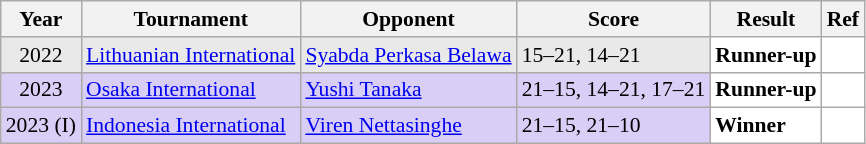<table class="sortable wikitable" style="font-size: 90%;">
<tr>
<th>Year</th>
<th>Tournament</th>
<th>Opponent</th>
<th>Score</th>
<th>Result</th>
<th>Ref</th>
</tr>
<tr style="background:#E9E9E9">
<td align="center">2022</td>
<td align="left"><a href='#'>Lithuanian International</a></td>
<td align="left"> <a href='#'>Syabda Perkasa Belawa</a></td>
<td align="left">15–21, 14–21</td>
<td style="text-align:left; background:white"> <strong>Runner-up</strong></td>
<td style="text-align:center; background:white"></td>
</tr>
<tr style="background:#D8CEF6">
<td align="center">2023</td>
<td align="left"><a href='#'>Osaka International</a></td>
<td align="left"> <a href='#'>Yushi Tanaka</a></td>
<td align="left">21–15, 14–21, 17–21</td>
<td style="text-align:left; background:white"> <strong>Runner-up</strong></td>
<td style="text-align:center; background:white"></td>
</tr>
<tr style="background:#D8CEF6">
<td align="center">2023 (I)</td>
<td align="left"><a href='#'>Indonesia International</a></td>
<td align="left"> <a href='#'>Viren Nettasinghe</a></td>
<td align="left">21–15, 21–10</td>
<td style="text-align:left; background:white"> <strong>Winner</strong></td>
<td style="text-align:center; background:white"></td>
</tr>
</table>
